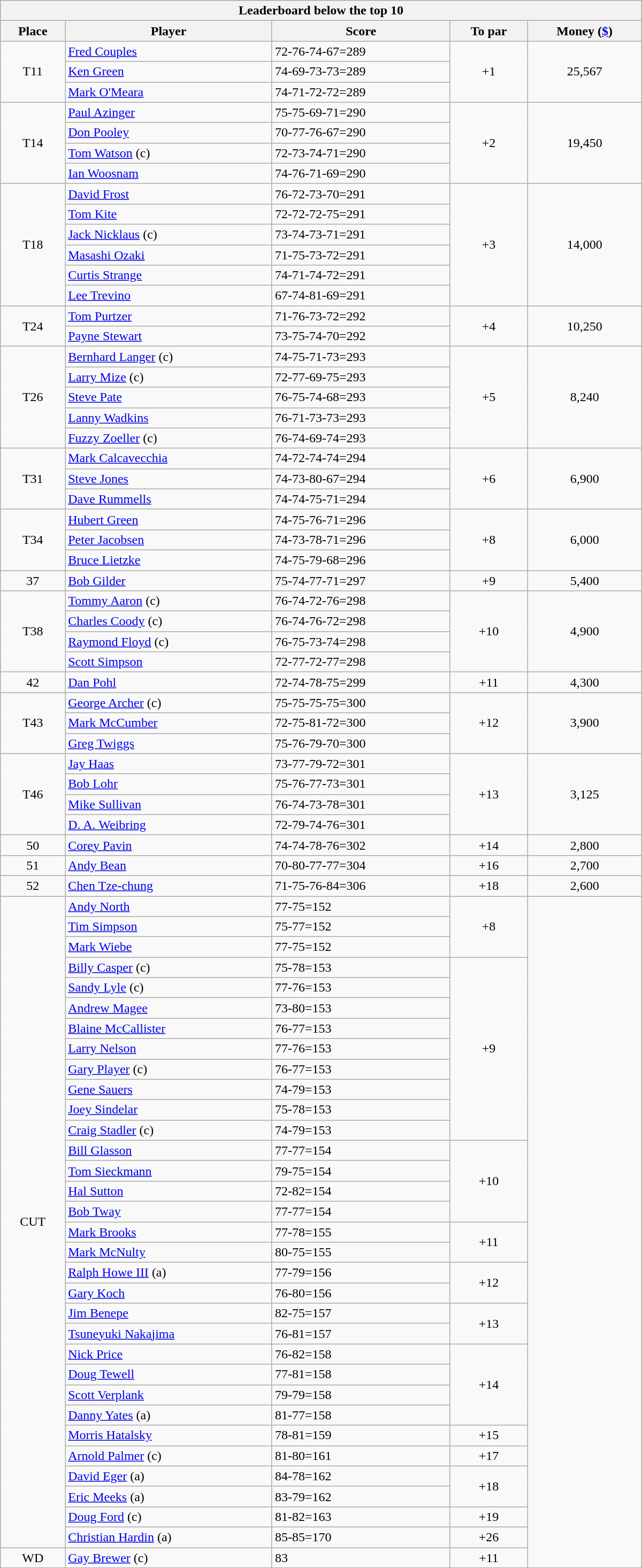<table class="collapsible collapsed wikitable" style="width:50em;margin-top:-1px;">
<tr>
<th scope="col" colspan="6">Leaderboard below the top 10</th>
</tr>
<tr>
<th>Place</th>
<th>Player</th>
<th>Score</th>
<th>To par</th>
<th>Money (<a href='#'>$</a>)</th>
</tr>
<tr>
<td rowspan=3 align=center>T11</td>
<td> <a href='#'>Fred Couples</a></td>
<td>72-76-74-67=289</td>
<td rowspan=3 align=center>+1</td>
<td rowspan=3 align=center>25,567</td>
</tr>
<tr>
<td> <a href='#'>Ken Green</a></td>
<td>74-69-73-73=289</td>
</tr>
<tr>
<td> <a href='#'>Mark O'Meara</a></td>
<td>74-71-72-72=289</td>
</tr>
<tr>
<td rowspan=4 align=center>T14</td>
<td> <a href='#'>Paul Azinger</a></td>
<td>75-75-69-71=290</td>
<td rowspan=4 align=center>+2</td>
<td rowspan=4 align=center>19,450</td>
</tr>
<tr>
<td> <a href='#'>Don Pooley</a></td>
<td>70-77-76-67=290</td>
</tr>
<tr>
<td> <a href='#'>Tom Watson</a> (c)</td>
<td>72-73-74-71=290</td>
</tr>
<tr>
<td> <a href='#'>Ian Woosnam</a></td>
<td>74-76-71-69=290</td>
</tr>
<tr>
<td rowspan=6 align=center>T18</td>
<td> <a href='#'>David Frost</a></td>
<td>76-72-73-70=291</td>
<td rowspan=6 align=center>+3</td>
<td rowspan=6 align=center>14,000</td>
</tr>
<tr>
<td> <a href='#'>Tom Kite</a></td>
<td>72-72-72-75=291</td>
</tr>
<tr>
<td> <a href='#'>Jack Nicklaus</a> (c)</td>
<td>73-74-73-71=291</td>
</tr>
<tr>
<td> <a href='#'>Masashi Ozaki</a></td>
<td>71-75-73-72=291</td>
</tr>
<tr>
<td> <a href='#'>Curtis Strange</a></td>
<td>74-71-74-72=291</td>
</tr>
<tr>
<td> <a href='#'>Lee Trevino</a></td>
<td>67-74-81-69=291</td>
</tr>
<tr>
<td rowspan=2 align=center>T24</td>
<td> <a href='#'>Tom Purtzer</a></td>
<td>71-76-73-72=292</td>
<td rowspan=2 align=center>+4</td>
<td rowspan=2 align=center>10,250</td>
</tr>
<tr>
<td> <a href='#'>Payne Stewart</a></td>
<td>73-75-74-70=292</td>
</tr>
<tr>
<td rowspan=5 align=center>T26</td>
<td> <a href='#'>Bernhard Langer</a> (c)</td>
<td>74-75-71-73=293</td>
<td rowspan=5 align=center>+5</td>
<td rowspan=5 align=center>8,240</td>
</tr>
<tr>
<td> <a href='#'>Larry Mize</a> (c)</td>
<td>72-77-69-75=293</td>
</tr>
<tr>
<td> <a href='#'>Steve Pate</a></td>
<td>76-75-74-68=293</td>
</tr>
<tr>
<td> <a href='#'>Lanny Wadkins</a></td>
<td>76-71-73-73=293</td>
</tr>
<tr>
<td> <a href='#'>Fuzzy Zoeller</a> (c)</td>
<td>76-74-69-74=293</td>
</tr>
<tr>
<td rowspan=3 align=center>T31</td>
<td> <a href='#'>Mark Calcavecchia</a></td>
<td>74-72-74-74=294</td>
<td rowspan=3 align=center>+6</td>
<td rowspan=3 align=center>6,900</td>
</tr>
<tr>
<td> <a href='#'>Steve Jones</a></td>
<td>74-73-80-67=294</td>
</tr>
<tr>
<td> <a href='#'>Dave Rummells</a></td>
<td>74-74-75-71=294</td>
</tr>
<tr>
<td rowspan=3 align=center>T34</td>
<td> <a href='#'>Hubert Green</a></td>
<td>74-75-76-71=296</td>
<td rowspan=3 align=center>+8</td>
<td rowspan=3 align=center>6,000</td>
</tr>
<tr>
<td> <a href='#'>Peter Jacobsen</a></td>
<td>74-73-78-71=296</td>
</tr>
<tr>
<td> <a href='#'>Bruce Lietzke</a></td>
<td>74-75-79-68=296</td>
</tr>
<tr>
<td align=center>37</td>
<td> <a href='#'>Bob Gilder</a></td>
<td>75-74-77-71=297</td>
<td align=center>+9</td>
<td align=center>5,400</td>
</tr>
<tr>
<td rowspan=4 align=center>T38</td>
<td> <a href='#'>Tommy Aaron</a> (c)</td>
<td>76-74-72-76=298</td>
<td rowspan=4 align=center>+10</td>
<td rowspan=4 align=center>4,900</td>
</tr>
<tr>
<td> <a href='#'>Charles Coody</a> (c)</td>
<td>76-74-76-72=298</td>
</tr>
<tr>
<td> <a href='#'>Raymond Floyd</a> (c)</td>
<td>76-75-73-74=298</td>
</tr>
<tr>
<td> <a href='#'>Scott Simpson</a></td>
<td>72-77-72-77=298</td>
</tr>
<tr>
<td align=center>42</td>
<td> <a href='#'>Dan Pohl</a></td>
<td>72-74-78-75=299</td>
<td align=center>+11</td>
<td align=center>4,300</td>
</tr>
<tr>
<td rowspan=3 align=center>T43</td>
<td> <a href='#'>George Archer</a> (c)</td>
<td>75-75-75-75=300</td>
<td rowspan=3 align=center>+12</td>
<td rowspan=3 align=center>3,900</td>
</tr>
<tr>
<td> <a href='#'>Mark McCumber</a></td>
<td>72-75-81-72=300</td>
</tr>
<tr>
<td> <a href='#'>Greg Twiggs</a></td>
<td>75-76-79-70=300</td>
</tr>
<tr>
<td rowspan=4 align=center>T46</td>
<td> <a href='#'>Jay Haas</a></td>
<td>73-77-79-72=301</td>
<td rowspan=4 align=center>+13</td>
<td rowspan=4 align=center>3,125</td>
</tr>
<tr>
<td> <a href='#'>Bob Lohr</a></td>
<td>75-76-77-73=301</td>
</tr>
<tr>
<td> <a href='#'>Mike Sullivan</a></td>
<td>76-74-73-78=301</td>
</tr>
<tr>
<td> <a href='#'>D. A. Weibring</a></td>
<td>72-79-74-76=301</td>
</tr>
<tr>
<td align=center>50</td>
<td> <a href='#'>Corey Pavin</a></td>
<td>74-74-78-76=302</td>
<td align=center>+14</td>
<td align=center>2,800</td>
</tr>
<tr>
<td align=center>51</td>
<td> <a href='#'>Andy Bean</a></td>
<td>70-80-77-77=304</td>
<td align=center>+16</td>
<td align=center>2,700</td>
</tr>
<tr>
<td align=center>52</td>
<td> <a href='#'>Chen Tze-chung</a></td>
<td>71-75-76-84=306</td>
<td align=center>+18</td>
<td align=center>2,600</td>
</tr>
<tr>
<td rowspan=32 align=center>CUT</td>
<td> <a href='#'>Andy North</a></td>
<td>77-75=152</td>
<td rowspan=3 align=center>+8</td>
<td rowspan=33 align=center></td>
</tr>
<tr>
<td> <a href='#'>Tim Simpson</a></td>
<td>75-77=152</td>
</tr>
<tr>
<td> <a href='#'>Mark Wiebe</a></td>
<td>77-75=152</td>
</tr>
<tr>
<td> <a href='#'>Billy Casper</a> (c)</td>
<td>75-78=153</td>
<td rowspan=9 align=center>+9</td>
</tr>
<tr>
<td> <a href='#'>Sandy Lyle</a> (c)</td>
<td>77-76=153</td>
</tr>
<tr>
<td> <a href='#'>Andrew Magee</a></td>
<td>73-80=153</td>
</tr>
<tr>
<td> <a href='#'>Blaine McCallister</a></td>
<td>76-77=153</td>
</tr>
<tr>
<td> <a href='#'>Larry Nelson</a></td>
<td>77-76=153</td>
</tr>
<tr>
<td> <a href='#'>Gary Player</a> (c)</td>
<td>76-77=153</td>
</tr>
<tr>
<td> <a href='#'>Gene Sauers</a></td>
<td>74-79=153</td>
</tr>
<tr>
<td> <a href='#'>Joey Sindelar</a></td>
<td>75-78=153</td>
</tr>
<tr>
<td> <a href='#'>Craig Stadler</a> (c)</td>
<td>74-79=153</td>
</tr>
<tr>
<td> <a href='#'>Bill Glasson</a></td>
<td>77-77=154</td>
<td rowspan=4 align=center>+10</td>
</tr>
<tr>
<td> <a href='#'>Tom Sieckmann</a></td>
<td>79-75=154</td>
</tr>
<tr>
<td> <a href='#'>Hal Sutton</a></td>
<td>72-82=154</td>
</tr>
<tr>
<td> <a href='#'>Bob Tway</a></td>
<td>77-77=154</td>
</tr>
<tr>
<td> <a href='#'>Mark Brooks</a></td>
<td>77-78=155</td>
<td rowspan=2 align=center>+11</td>
</tr>
<tr>
<td> <a href='#'>Mark McNulty</a></td>
<td>80-75=155</td>
</tr>
<tr>
<td> <a href='#'>Ralph Howe III</a> (a)</td>
<td>77-79=156</td>
<td rowspan=2 align=center>+12</td>
</tr>
<tr>
<td> <a href='#'>Gary Koch</a></td>
<td>76-80=156</td>
</tr>
<tr>
<td> <a href='#'>Jim Benepe</a></td>
<td>82-75=157</td>
<td rowspan=2 align=center>+13</td>
</tr>
<tr>
<td> <a href='#'>Tsuneyuki Nakajima</a></td>
<td>76-81=157</td>
</tr>
<tr>
<td> <a href='#'>Nick Price</a></td>
<td>76-82=158</td>
<td rowspan=4 align=center>+14</td>
</tr>
<tr>
<td> <a href='#'>Doug Tewell</a></td>
<td>77-81=158</td>
</tr>
<tr>
<td> <a href='#'>Scott Verplank</a></td>
<td>79-79=158</td>
</tr>
<tr>
<td> <a href='#'>Danny Yates</a> (a)</td>
<td>81-77=158</td>
</tr>
<tr>
<td> <a href='#'>Morris Hatalsky</a></td>
<td>78-81=159</td>
<td align=center>+15</td>
</tr>
<tr>
<td> <a href='#'>Arnold Palmer</a> (c)</td>
<td>81-80=161</td>
<td align=center>+17</td>
</tr>
<tr>
<td> <a href='#'>David Eger</a> (a)</td>
<td>84-78=162</td>
<td rowspan=2 align=center>+18</td>
</tr>
<tr>
<td> <a href='#'>Eric Meeks</a> (a)</td>
<td>83-79=162</td>
</tr>
<tr>
<td> <a href='#'>Doug Ford</a> (c)</td>
<td>81-82=163</td>
<td align=center>+19</td>
</tr>
<tr>
<td> <a href='#'>Christian Hardin</a> (a)</td>
<td>85-85=170</td>
<td align=center>+26</td>
</tr>
<tr>
<td align=center>WD</td>
<td> <a href='#'>Gay Brewer</a> (c)</td>
<td>83</td>
<td align=center>+11</td>
</tr>
</table>
